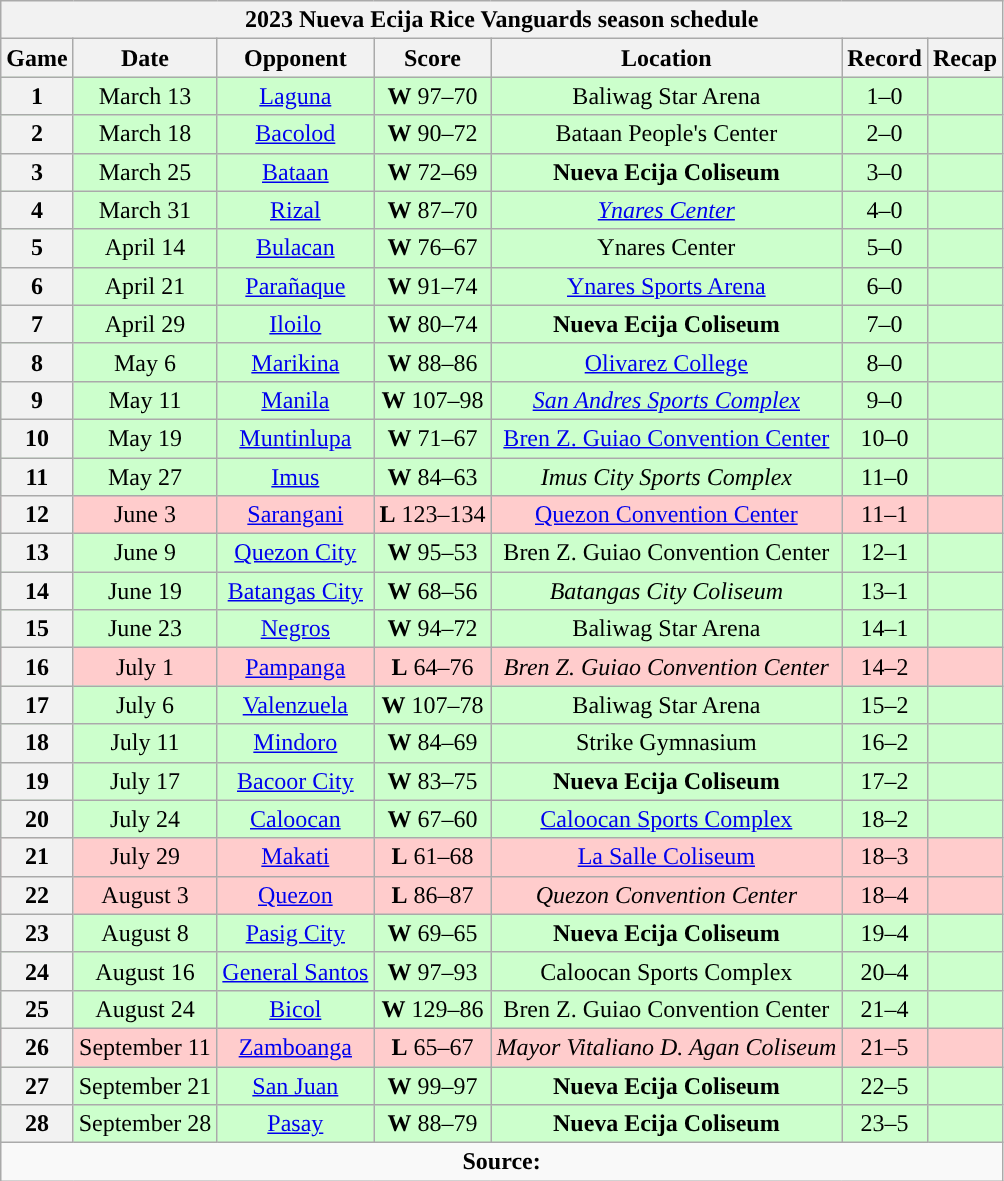<table class="wikitable" style="text-align:center">
<tr>
<th colspan=7>2023 Nueva Ecija Rice Vanguards season schedule</th>
</tr>
<tr>
<th>Game</th>
<th>Date</th>
<th>Opponent</th>
<th>Score</th>
<th>Location</th>
<th>Record</th>
<th>Recap<br></th>
</tr>
<tr style="background:#cfc">
<th>1</th>
<td>March 13</td>
<td><a href='#'>Laguna</a></td>
<td><strong>W</strong> 97–70</td>
<td>Baliwag Star Arena</td>
<td>1–0</td>
<td></td>
</tr>
<tr style="background:#cfc">
<th>2</th>
<td>March 18</td>
<td><a href='#'>Bacolod</a></td>
<td><strong>W</strong> 90–72</td>
<td>Bataan People's Center</td>
<td>2–0</td>
<td></td>
</tr>
<tr style="background:#cfc">
<th>3</th>
<td>March 25</td>
<td><a href='#'>Bataan</a></td>
<td><strong>W</strong> 72–69</td>
<td><strong>Nueva Ecija Coliseum</strong></td>
<td>3–0</td>
<td></td>
</tr>
<tr style="background:#cfc">
<th>4</th>
<td>March 31</td>
<td><a href='#'>Rizal</a></td>
<td><strong>W</strong> 87–70</td>
<td><em><a href='#'>Ynares Center</a></em></td>
<td>4–0</td>
<td></td>
</tr>
<tr style="background:#cfc">
<th>5</th>
<td>April 14</td>
<td><a href='#'>Bulacan</a></td>
<td><strong>W</strong> 76–67</td>
<td>Ynares Center</td>
<td>5–0</td>
<td></td>
</tr>
<tr style="background:#cfc">
<th>6</th>
<td>April 21</td>
<td><a href='#'>Parañaque</a></td>
<td><strong>W</strong> 91–74</td>
<td><a href='#'>Ynares Sports Arena</a></td>
<td>6–0</td>
<td></td>
</tr>
<tr style="background:#cfc">
<th>7</th>
<td>April 29</td>
<td><a href='#'>Iloilo</a></td>
<td><strong>W</strong> 80–74</td>
<td><strong>Nueva Ecija Coliseum</strong></td>
<td>7–0</td>
<td></td>
</tr>
<tr style="background:#cfc">
<th>8</th>
<td>May 6</td>
<td><a href='#'>Marikina</a></td>
<td><strong>W</strong> 88–86</td>
<td><a href='#'>Olivarez College</a></td>
<td>8–0</td>
<td></td>
</tr>
<tr style="background:#cfc">
<th>9</th>
<td>May 11</td>
<td><a href='#'>Manila</a></td>
<td><strong>W</strong> 107–98</td>
<td><em><a href='#'>San Andres Sports Complex</a></em></td>
<td>9–0</td>
<td></td>
</tr>
<tr style="background:#cfc">
<th>10</th>
<td>May 19</td>
<td><a href='#'>Muntinlupa</a></td>
<td><strong>W</strong> 71–67</td>
<td><a href='#'>Bren Z. Guiao Convention Center</a></td>
<td>10–0</td>
<td></td>
</tr>
<tr style="background:#cfc">
<th>11</th>
<td>May 27</td>
<td><a href='#'>Imus</a></td>
<td><strong>W</strong> 84–63</td>
<td><em>Imus City Sports Complex</em></td>
<td>11–0</td>
<td><br></td>
</tr>
<tr style="background:#fcc">
<th>12</th>
<td>June 3</td>
<td><a href='#'>Sarangani</a></td>
<td><strong>L</strong> 123–134</td>
<td><a href='#'>Quezon Convention Center</a></td>
<td>11–1</td>
<td></td>
</tr>
<tr style="background:#cfc">
<th>13</th>
<td>June 9</td>
<td><a href='#'>Quezon City</a></td>
<td><strong>W</strong> 95–53</td>
<td>Bren Z. Guiao Convention Center</td>
<td>12–1</td>
<td></td>
</tr>
<tr style="background:#cfc">
<th>14</th>
<td>June 19</td>
<td><a href='#'>Batangas City</a></td>
<td><strong>W</strong> 68–56</td>
<td><em>Batangas City Coliseum</em></td>
<td>13–1</td>
<td></td>
</tr>
<tr style="background:#cfc">
<th>15</th>
<td>June 23</td>
<td><a href='#'>Negros</a></td>
<td><strong>W</strong> 94–72</td>
<td>Baliwag Star Arena</td>
<td>14–1</td>
<td></td>
</tr>
<tr style="background:#fcc">
<th>16</th>
<td>July 1</td>
<td><a href='#'>Pampanga</a></td>
<td><strong>L</strong> 64–76</td>
<td><em>Bren Z. Guiao Convention Center</em></td>
<td>14–2</td>
<td></td>
</tr>
<tr style="background:#cfc">
<th>17</th>
<td>July 6</td>
<td><a href='#'>Valenzuela</a></td>
<td><strong>W</strong> 107–78</td>
<td>Baliwag Star Arena</td>
<td>15–2</td>
<td></td>
</tr>
<tr style="background:#cfc">
<th>18</th>
<td>July 11</td>
<td><a href='#'>Mindoro</a></td>
<td><strong>W</strong> 84–69</td>
<td>Strike Gymnasium</td>
<td>16–2</td>
<td></td>
</tr>
<tr style="background:#cfc">
<th>19</th>
<td>July 17</td>
<td><a href='#'>Bacoor City</a></td>
<td><strong>W</strong> 83–75</td>
<td><strong>Nueva Ecija Coliseum</strong></td>
<td>17–2</td>
<td></td>
</tr>
<tr style="background:#cfc">
<th>20</th>
<td>July 24</td>
<td><a href='#'>Caloocan</a></td>
<td><strong>W</strong> 67–60</td>
<td><a href='#'>Caloocan Sports Complex</a></td>
<td>18–2</td>
<td></td>
</tr>
<tr style="background:#fcc">
<th>21</th>
<td>July 29</td>
<td><a href='#'>Makati</a></td>
<td><strong>L</strong> 61–68</td>
<td><a href='#'>La Salle Coliseum</a></td>
<td>18–3</td>
<td><br></td>
</tr>
<tr style="background:#fcc">
<th>22</th>
<td>August 3</td>
<td><a href='#'>Quezon</a></td>
<td><strong>L</strong> 86–87</td>
<td><em>Quezon Convention Center</em></td>
<td>18–4</td>
<td></td>
</tr>
<tr style="background:#cfc">
<th>23</th>
<td>August 8</td>
<td><a href='#'>Pasig City</a></td>
<td><strong>W</strong> 69–65</td>
<td><strong>Nueva Ecija Coliseum</strong></td>
<td>19–4</td>
<td></td>
</tr>
<tr style="background:#cfc">
<th>24</th>
<td>August 16</td>
<td><a href='#'>General Santos</a></td>
<td><strong>W</strong> 97–93</td>
<td>Caloocan Sports Complex</td>
<td>20–4</td>
<td></td>
</tr>
<tr style="background:#cfc">
<th>25</th>
<td>August 24</td>
<td><a href='#'>Bicol</a></td>
<td><strong>W</strong> 129–86</td>
<td>Bren Z. Guiao Convention Center</td>
<td>21–4</td>
<td></td>
</tr>
<tr style="background:#fcc">
<th>26</th>
<td>September 11</td>
<td><a href='#'>Zamboanga</a></td>
<td><strong>L</strong> 65–67</td>
<td><em>Mayor Vitaliano D. Agan Coliseum</em></td>
<td>21–5</td>
<td></td>
</tr>
<tr style="background:#cfc">
<th>27</th>
<td>September 21</td>
<td><a href='#'>San Juan</a></td>
<td><strong>W</strong> 99–97</td>
<td><strong>Nueva Ecija Coliseum</strong></td>
<td>22–5</td>
<td></td>
</tr>
<tr style="background:#cfc">
<th>28</th>
<td>September 28</td>
<td><a href='#'>Pasay</a></td>
<td><strong>W</strong> 88–79</td>
<td><strong>Nueva Ecija Coliseum</strong></td>
<td>23–5</td>
<td></td>
</tr>
<tr>
<td colspan=7 align=center><strong>Source: </strong></td>
</tr>
</table>
